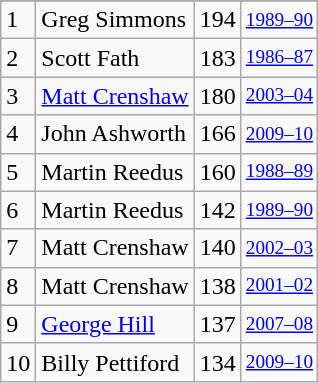<table class="wikitable">
<tr>
</tr>
<tr>
<td>1</td>
<td>Greg Simmons</td>
<td>194</td>
<td style="font-size:80%;"><a href='#'>1989–90</a></td>
</tr>
<tr>
<td>2</td>
<td>Scott Fath</td>
<td>183</td>
<td style="font-size:80%;"><a href='#'>1986–87</a></td>
</tr>
<tr>
<td>3</td>
<td><a href='#'>Matt Crenshaw</a></td>
<td>180</td>
<td style="font-size:80%;"><a href='#'>2003–04</a></td>
</tr>
<tr>
<td>4</td>
<td>John Ashworth</td>
<td>166</td>
<td style="font-size:80%;"><a href='#'>2009–10</a></td>
</tr>
<tr>
<td>5</td>
<td>Martin Reedus</td>
<td>160</td>
<td style="font-size:80%;"><a href='#'>1988–89</a></td>
</tr>
<tr>
<td>6</td>
<td>Martin Reedus</td>
<td>142</td>
<td style="font-size:80%;"><a href='#'>1989–90</a></td>
</tr>
<tr>
<td>7</td>
<td>Matt Crenshaw</td>
<td>140</td>
<td style="font-size:80%;"><a href='#'>2002–03</a></td>
</tr>
<tr>
<td>8</td>
<td>Matt Crenshaw</td>
<td>138</td>
<td style="font-size:80%;"><a href='#'>2001–02</a></td>
</tr>
<tr>
<td>9</td>
<td><a href='#'>George Hill</a></td>
<td>137</td>
<td style="font-size:80%;"><a href='#'>2007–08</a></td>
</tr>
<tr>
<td>10</td>
<td>Billy Pettiford</td>
<td>134</td>
<td style="font-size:80%;"><a href='#'>2009–10</a></td>
</tr>
</table>
